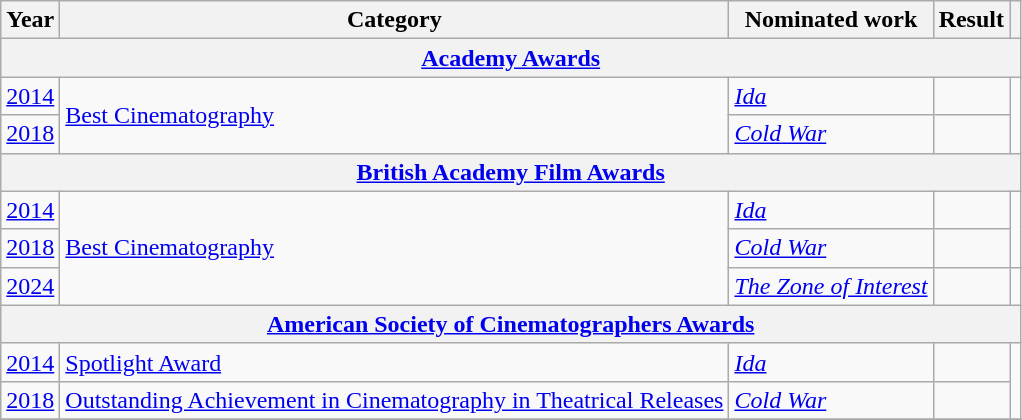<table class="wikitable">
<tr>
<th>Year</th>
<th>Category</th>
<th>Nominated work</th>
<th>Result</th>
<th></th>
</tr>
<tr>
<th colspan="6"><a href='#'>Academy Awards</a></th>
</tr>
<tr>
<td><a href='#'>2014</a></td>
<td rowspan=2><a href='#'>Best Cinematography</a></td>
<td><em><a href='#'>Ida</a></em></td>
<td></td>
<td rowspan=2></td>
</tr>
<tr>
<td><a href='#'>2018</a></td>
<td><em><a href='#'>Cold War</a></em></td>
<td></td>
</tr>
<tr>
<th colspan="6"><a href='#'>British Academy Film Awards</a></th>
</tr>
<tr>
<td><a href='#'>2014</a></td>
<td rowspan="3"><a href='#'>Best Cinematography</a></td>
<td><em><a href='#'>Ida</a></em></td>
<td></td>
<td rowspan=2></td>
</tr>
<tr>
<td><a href='#'>2018</a></td>
<td><em><a href='#'>Cold War</a></em></td>
<td></td>
</tr>
<tr>
<td><a href='#'>2024</a></td>
<td><em><a href='#'>The Zone of Interest</a></em></td>
<td></td>
<td></td>
</tr>
<tr>
<th colspan="6"><a href='#'>American Society of Cinematographers Awards</a></th>
</tr>
<tr>
<td><a href='#'>2014</a></td>
<td><a href='#'>Spotlight Award</a></td>
<td><em><a href='#'>Ida</a></em></td>
<td></td>
<td rowspan=2></td>
</tr>
<tr>
<td><a href='#'>2018</a></td>
<td><a href='#'>Outstanding Achievement in Cinematography in Theatrical Releases</a></td>
<td><em><a href='#'>Cold War</a></em></td>
<td></td>
</tr>
<tr>
</tr>
</table>
